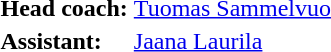<table>
<tr>
<td><strong>Head coach:</strong></td>
<td><a href='#'>Tuomas Sammelvuo</a></td>
</tr>
<tr>
<td><strong>Assistant:</strong></td>
<td><a href='#'>Jaana Laurila</a></td>
</tr>
</table>
